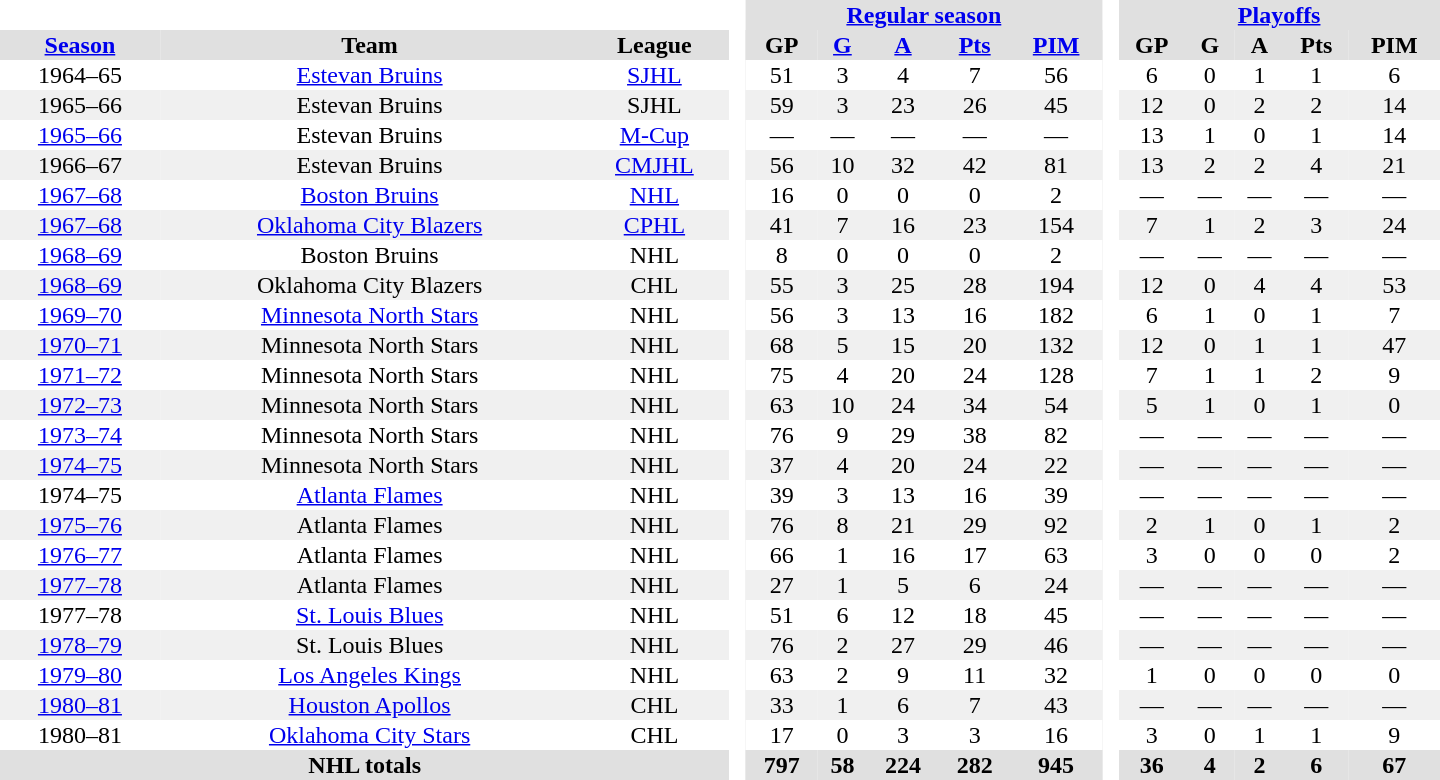<table border="0" cellpadding="1" cellspacing="0" style="text-align:center; width:60em">
<tr bgcolor="#e0e0e0">
<th colspan="3" bgcolor="#ffffff"> </th>
<th rowspan="99" bgcolor="#ffffff"> </th>
<th colspan="5"><a href='#'>Regular season</a></th>
<th rowspan="99" bgcolor="#ffffff"> </th>
<th colspan="5"><a href='#'>Playoffs</a></th>
</tr>
<tr bgcolor="#e0e0e0">
<th><a href='#'>Season</a></th>
<th>Team</th>
<th>League</th>
<th>GP</th>
<th><a href='#'>G</a></th>
<th><a href='#'>A</a></th>
<th><a href='#'>Pts</a></th>
<th><a href='#'>PIM</a></th>
<th>GP</th>
<th>G</th>
<th>A</th>
<th>Pts</th>
<th>PIM</th>
</tr>
<tr>
<td>1964–65</td>
<td><a href='#'>Estevan Bruins</a></td>
<td><a href='#'>SJHL</a></td>
<td>51</td>
<td>3</td>
<td>4</td>
<td>7</td>
<td>56</td>
<td>6</td>
<td>0</td>
<td>1</td>
<td>1</td>
<td>6</td>
</tr>
<tr bgcolor="#f0f0f0">
<td>1965–66</td>
<td>Estevan Bruins</td>
<td>SJHL</td>
<td>59</td>
<td>3</td>
<td>23</td>
<td>26</td>
<td>45</td>
<td>12</td>
<td>0</td>
<td>2</td>
<td>2</td>
<td>14</td>
</tr>
<tr>
<td><a href='#'>1965–66</a></td>
<td>Estevan Bruins</td>
<td><a href='#'>M-Cup</a></td>
<td>—</td>
<td>—</td>
<td>—</td>
<td>—</td>
<td>—</td>
<td>13</td>
<td>1</td>
<td>0</td>
<td>1</td>
<td>14</td>
</tr>
<tr bgcolor="#f0f0f0">
<td>1966–67</td>
<td>Estevan Bruins</td>
<td><a href='#'>CMJHL</a></td>
<td>56</td>
<td>10</td>
<td>32</td>
<td>42</td>
<td>81</td>
<td>13</td>
<td>2</td>
<td>2</td>
<td>4</td>
<td>21</td>
</tr>
<tr>
<td><a href='#'>1967–68</a></td>
<td><a href='#'>Boston Bruins</a></td>
<td><a href='#'>NHL</a></td>
<td>16</td>
<td>0</td>
<td>0</td>
<td>0</td>
<td>2</td>
<td>—</td>
<td>—</td>
<td>—</td>
<td>—</td>
<td>—</td>
</tr>
<tr bgcolor="#f0f0f0">
<td><a href='#'>1967–68</a></td>
<td><a href='#'>Oklahoma City Blazers</a></td>
<td><a href='#'>CPHL</a></td>
<td>41</td>
<td>7</td>
<td>16</td>
<td>23</td>
<td>154</td>
<td>7</td>
<td>1</td>
<td>2</td>
<td>3</td>
<td>24</td>
</tr>
<tr>
<td><a href='#'>1968–69</a></td>
<td>Boston Bruins</td>
<td>NHL</td>
<td>8</td>
<td>0</td>
<td>0</td>
<td>0</td>
<td>2</td>
<td>—</td>
<td>—</td>
<td>—</td>
<td>—</td>
<td>—</td>
</tr>
<tr bgcolor="#f0f0f0">
<td><a href='#'>1968–69</a></td>
<td>Oklahoma City Blazers</td>
<td>CHL</td>
<td>55</td>
<td>3</td>
<td>25</td>
<td>28</td>
<td>194</td>
<td>12</td>
<td>0</td>
<td>4</td>
<td>4</td>
<td>53</td>
</tr>
<tr>
<td><a href='#'>1969–70</a></td>
<td><a href='#'>Minnesota North Stars</a></td>
<td>NHL</td>
<td>56</td>
<td>3</td>
<td>13</td>
<td>16</td>
<td>182</td>
<td>6</td>
<td>1</td>
<td>0</td>
<td>1</td>
<td>7</td>
</tr>
<tr bgcolor="#f0f0f0">
<td><a href='#'>1970–71</a></td>
<td>Minnesota North Stars</td>
<td>NHL</td>
<td>68</td>
<td>5</td>
<td>15</td>
<td>20</td>
<td>132</td>
<td>12</td>
<td>0</td>
<td>1</td>
<td>1</td>
<td>47</td>
</tr>
<tr>
<td><a href='#'>1971–72</a></td>
<td>Minnesota North Stars</td>
<td>NHL</td>
<td>75</td>
<td>4</td>
<td>20</td>
<td>24</td>
<td>128</td>
<td>7</td>
<td>1</td>
<td>1</td>
<td>2</td>
<td>9</td>
</tr>
<tr bgcolor="#f0f0f0">
<td><a href='#'>1972–73</a></td>
<td>Minnesota North Stars</td>
<td>NHL</td>
<td>63</td>
<td>10</td>
<td>24</td>
<td>34</td>
<td>54</td>
<td>5</td>
<td>1</td>
<td>0</td>
<td>1</td>
<td>0</td>
</tr>
<tr>
<td><a href='#'>1973–74</a></td>
<td>Minnesota North Stars</td>
<td>NHL</td>
<td>76</td>
<td>9</td>
<td>29</td>
<td>38</td>
<td>82</td>
<td>—</td>
<td>—</td>
<td>—</td>
<td>—</td>
<td>—</td>
</tr>
<tr bgcolor="#f0f0f0">
<td><a href='#'>1974–75</a></td>
<td>Minnesota North Stars</td>
<td>NHL</td>
<td>37</td>
<td>4</td>
<td>20</td>
<td>24</td>
<td>22</td>
<td>—</td>
<td>—</td>
<td>—</td>
<td>—</td>
<td>—</td>
</tr>
<tr>
<td>1974–75</td>
<td><a href='#'>Atlanta Flames</a></td>
<td>NHL</td>
<td>39</td>
<td>3</td>
<td>13</td>
<td>16</td>
<td>39</td>
<td>—</td>
<td>—</td>
<td>—</td>
<td>—</td>
<td>—</td>
</tr>
<tr bgcolor="#f0f0f0">
<td><a href='#'>1975–76</a></td>
<td>Atlanta Flames</td>
<td>NHL</td>
<td>76</td>
<td>8</td>
<td>21</td>
<td>29</td>
<td>92</td>
<td>2</td>
<td>1</td>
<td>0</td>
<td>1</td>
<td>2</td>
</tr>
<tr>
<td><a href='#'>1976–77</a></td>
<td>Atlanta Flames</td>
<td>NHL</td>
<td>66</td>
<td>1</td>
<td>16</td>
<td>17</td>
<td>63</td>
<td>3</td>
<td>0</td>
<td>0</td>
<td>0</td>
<td>2</td>
</tr>
<tr bgcolor="#f0f0f0">
<td><a href='#'>1977–78</a></td>
<td>Atlanta Flames</td>
<td>NHL</td>
<td>27</td>
<td>1</td>
<td>5</td>
<td>6</td>
<td>24</td>
<td>—</td>
<td>—</td>
<td>—</td>
<td>—</td>
<td>—</td>
</tr>
<tr>
<td>1977–78</td>
<td><a href='#'>St. Louis Blues</a></td>
<td>NHL</td>
<td>51</td>
<td>6</td>
<td>12</td>
<td>18</td>
<td>45</td>
<td>—</td>
<td>—</td>
<td>—</td>
<td>—</td>
<td>—</td>
</tr>
<tr bgcolor="#f0f0f0">
<td><a href='#'>1978–79</a></td>
<td>St. Louis Blues</td>
<td>NHL</td>
<td>76</td>
<td>2</td>
<td>27</td>
<td>29</td>
<td>46</td>
<td>—</td>
<td>—</td>
<td>—</td>
<td>—</td>
<td>—</td>
</tr>
<tr>
<td><a href='#'>1979–80</a></td>
<td><a href='#'>Los Angeles Kings</a></td>
<td>NHL</td>
<td>63</td>
<td>2</td>
<td>9</td>
<td>11</td>
<td>32</td>
<td>1</td>
<td>0</td>
<td>0</td>
<td>0</td>
<td>0</td>
</tr>
<tr bgcolor="#f0f0f0">
<td><a href='#'>1980–81</a></td>
<td><a href='#'>Houston Apollos</a></td>
<td>CHL</td>
<td>33</td>
<td>1</td>
<td>6</td>
<td>7</td>
<td>43</td>
<td>—</td>
<td>—</td>
<td>—</td>
<td>—</td>
<td>—</td>
</tr>
<tr>
<td>1980–81</td>
<td><a href='#'>Oklahoma City Stars</a></td>
<td>CHL</td>
<td>17</td>
<td>0</td>
<td>3</td>
<td>3</td>
<td>16</td>
<td>3</td>
<td>0</td>
<td>1</td>
<td>1</td>
<td>9</td>
</tr>
<tr bgcolor="#e0e0e0">
<th colspan="3">NHL totals</th>
<th>797</th>
<th>58</th>
<th>224</th>
<th>282</th>
<th>945</th>
<th>36</th>
<th>4</th>
<th>2</th>
<th>6</th>
<th>67</th>
</tr>
</table>
